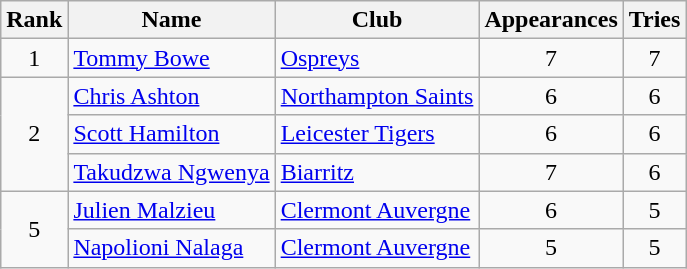<table class="wikitable" style="text-align:center">
<tr>
<th>Rank</th>
<th>Name</th>
<th>Club</th>
<th>Appearances</th>
<th>Tries</th>
</tr>
<tr>
<td>1</td>
<td align="left"> <a href='#'>Tommy Bowe</a></td>
<td align="left"> <a href='#'>Ospreys</a></td>
<td>7</td>
<td>7</td>
</tr>
<tr>
<td rowspan=3>2</td>
<td align="left"> <a href='#'>Chris Ashton</a></td>
<td align="left"> <a href='#'>Northampton Saints</a></td>
<td>6</td>
<td>6</td>
</tr>
<tr>
<td align="left"> <a href='#'>Scott Hamilton</a></td>
<td align="left"> <a href='#'>Leicester Tigers</a></td>
<td>6</td>
<td>6</td>
</tr>
<tr>
<td align="left"> <a href='#'>Takudzwa Ngwenya</a></td>
<td align="left"> <a href='#'>Biarritz</a></td>
<td>7</td>
<td>6</td>
</tr>
<tr>
<td rowspan=2>5</td>
<td align="left"> <a href='#'>Julien Malzieu</a></td>
<td align="left"> <a href='#'>Clermont Auvergne</a></td>
<td>6</td>
<td>5</td>
</tr>
<tr>
<td align="left"> <a href='#'>Napolioni Nalaga</a></td>
<td align="left"> <a href='#'>Clermont Auvergne</a></td>
<td>5</td>
<td>5</td>
</tr>
</table>
